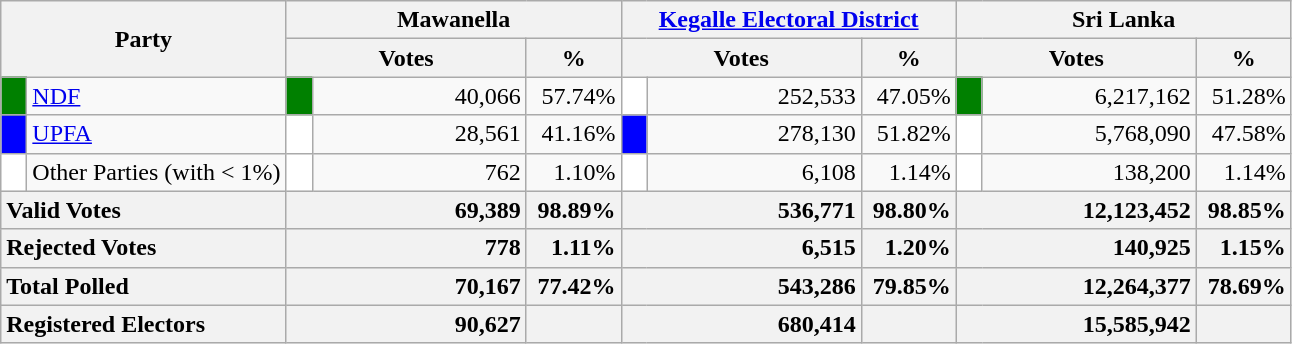<table class="wikitable">
<tr>
<th colspan="2" width="144px"rowspan="2">Party</th>
<th colspan="3" width="216px">Mawanella</th>
<th colspan="3" width="216px"><a href='#'>Kegalle Electoral District</a></th>
<th colspan="3" width="216px">Sri Lanka</th>
</tr>
<tr>
<th colspan="2" width="144px">Votes</th>
<th>%</th>
<th colspan="2" width="144px">Votes</th>
<th>%</th>
<th colspan="2" width="144px">Votes</th>
<th>%</th>
</tr>
<tr>
<td style="background-color:green;" width="10px"></td>
<td style="text-align:left;"><a href='#'>NDF</a></td>
<td style="background-color:green;" width="10px"></td>
<td style="text-align:right;">40,066</td>
<td style="text-align:right;">57.74%</td>
<td style="background-color:white;" width="10px"></td>
<td style="text-align:right;">252,533</td>
<td style="text-align:right;">47.05%</td>
<td style="background-color:green;" width="10px"></td>
<td style="text-align:right;">6,217,162</td>
<td style="text-align:right;">51.28%</td>
</tr>
<tr>
<td style="background-color:blue;" width="10px"></td>
<td style="text-align:left;"><a href='#'>UPFA</a></td>
<td style="background-color:white;" width="10px"></td>
<td style="text-align:right;">28,561</td>
<td style="text-align:right;">41.16%</td>
<td style="background-color:blue;" width="10px"></td>
<td style="text-align:right;">278,130</td>
<td style="text-align:right;">51.82%</td>
<td style="background-color:white;" width="10px"></td>
<td style="text-align:right;">5,768,090</td>
<td style="text-align:right;">47.58%</td>
</tr>
<tr>
<td style="background-color:white;" width="10px"></td>
<td style="text-align:left;">Other Parties (with < 1%)</td>
<td style="background-color:white;" width="10px"></td>
<td style="text-align:right;">762</td>
<td style="text-align:right;">1.10%</td>
<td style="background-color:white;" width="10px"></td>
<td style="text-align:right;">6,108</td>
<td style="text-align:right;">1.14%</td>
<td style="background-color:white;" width="10px"></td>
<td style="text-align:right;">138,200</td>
<td style="text-align:right;">1.14%</td>
</tr>
<tr>
<th colspan="2" width="144px"style="text-align:left;">Valid Votes</th>
<th style="text-align:right;"colspan="2" width="144px">69,389</th>
<th style="text-align:right;">98.89%</th>
<th style="text-align:right;"colspan="2" width="144px">536,771</th>
<th style="text-align:right;">98.80%</th>
<th style="text-align:right;"colspan="2" width="144px">12,123,452</th>
<th style="text-align:right;">98.85%</th>
</tr>
<tr>
<th colspan="2" width="144px"style="text-align:left;">Rejected Votes</th>
<th style="text-align:right;"colspan="2" width="144px">778</th>
<th style="text-align:right;">1.11%</th>
<th style="text-align:right;"colspan="2" width="144px">6,515</th>
<th style="text-align:right;">1.20%</th>
<th style="text-align:right;"colspan="2" width="144px">140,925</th>
<th style="text-align:right;">1.15%</th>
</tr>
<tr>
<th colspan="2" width="144px"style="text-align:left;">Total Polled</th>
<th style="text-align:right;"colspan="2" width="144px">70,167</th>
<th style="text-align:right;">77.42%</th>
<th style="text-align:right;"colspan="2" width="144px">543,286</th>
<th style="text-align:right;">79.85%</th>
<th style="text-align:right;"colspan="2" width="144px">12,264,377</th>
<th style="text-align:right;">78.69%</th>
</tr>
<tr>
<th colspan="2" width="144px"style="text-align:left;">Registered Electors</th>
<th style="text-align:right;"colspan="2" width="144px">90,627</th>
<th></th>
<th style="text-align:right;"colspan="2" width="144px">680,414</th>
<th></th>
<th style="text-align:right;"colspan="2" width="144px">15,585,942</th>
<th></th>
</tr>
</table>
